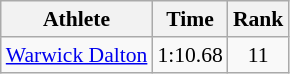<table class=wikitable style="font-size:90%;">
<tr>
<th>Athlete</th>
<th>Time</th>
<th>Rank</th>
</tr>
<tr align=center>
<td align=left><a href='#'>Warwick Dalton</a></td>
<td>1:10.68</td>
<td>11</td>
</tr>
</table>
